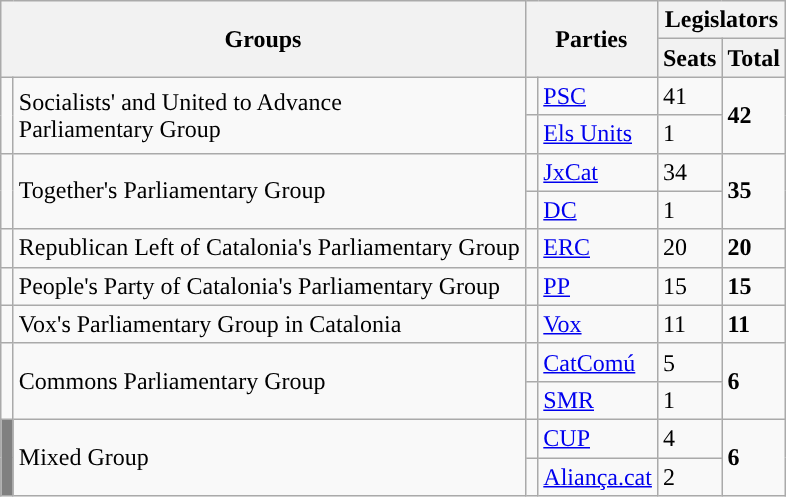<table class="wikitable" style="text-align:left;">
<tr>
<th rowspan="2" colspan="2">Groups</th>
<th rowspan="2" colspan="2">Parties</th>
<th colspan="2">Legislators</th>
</tr>
<tr>
<th>Seats</th>
<th>Total</th>
</tr>
<tr>
<td width="1" rowspan="2"></td>
<td rowspan="2">Socialists' and United to Advance<br>Parliamentary Group</td>
<td width="1" style="color:inherit;background:"></td>
<td><a href='#'>PSC</a></td>
<td>41</td>
<td rowspan="2"><strong>42</strong></td>
</tr>
<tr>
<td style="color:inherit;background:"></td>
<td><a href='#'>Els Units</a></td>
<td>1</td>
</tr>
<tr>
<td rowspan="2" style="color:inherit;background:"></td>
<td rowspan="2">Together's Parliamentary Group</td>
<td style="color:inherit;background:"></td>
<td><a href='#'>JxCat</a></td>
<td>34</td>
<td rowspan="2"><strong>35</strong></td>
</tr>
<tr>
<td style="color:inherit;background:"></td>
<td><a href='#'>DC</a></td>
<td>1</td>
</tr>
<tr>
<td style="color:inherit;background:"></td>
<td>Republican Left of Catalonia's Parliamentary Group</td>
<td style="color:inherit;background:"></td>
<td><a href='#'>ERC</a></td>
<td>20</td>
<td><strong>20</strong></td>
</tr>
<tr>
<td style="color:inherit;background:"></td>
<td>People's Party of Catalonia's Parliamentary Group</td>
<td style="color:inherit;background:"></td>
<td><a href='#'>PP</a></td>
<td>15</td>
<td><strong>15</strong></td>
</tr>
<tr>
<td style="color:inherit;background:"></td>
<td>Vox's Parliamentary Group in Catalonia</td>
<td style="color:inherit;background:"></td>
<td><a href='#'>Vox</a></td>
<td>11</td>
<td><strong>11</strong></td>
</tr>
<tr>
<td width="1" rowspan="2"></td>
<td rowspan="2">Commons Parliamentary Group</td>
<td width="1" style="color:inherit;background:"></td>
<td><a href='#'>CatComú</a></td>
<td>5</td>
<td rowspan="2"><strong>6</strong></td>
</tr>
<tr>
<td style="color:inherit;background:"></td>
<td><a href='#'>SMR</a></td>
<td>1</td>
</tr>
<tr>
<td rowspan="2" bgcolor="gray"></td>
<td rowspan="2">Mixed Group</td>
<td style="color:inherit;background:"></td>
<td><a href='#'>CUP</a></td>
<td>4</td>
<td rowspan="2"><strong>6</strong></td>
</tr>
<tr>
<td style="color:inherit;background:"></td>
<td><a href='#'>Aliança.cat</a></td>
<td>2</td>
</tr>
</table>
